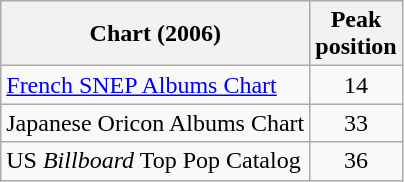<table class="wikitable sortable" style="text-align:center;">
<tr>
<th scope="col">Chart (2006)</th>
<th scope="col">Peak<br>position</th>
</tr>
<tr>
<td scope="row" align="left"><a href='#'>French SNEP Albums Chart</a></td>
<td>14</td>
</tr>
<tr>
<td scope="row" align="left">Japanese Oricon Albums Chart</td>
<td>33</td>
</tr>
<tr>
<td scope="row" align="left">US <em>Billboard</em> Top Pop Catalog</td>
<td>36</td>
</tr>
</table>
